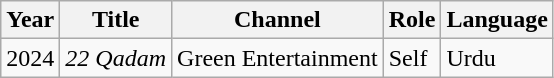<table class="wikitable sortable">
<tr>
<th>Year</th>
<th>Title</th>
<th>Channel</th>
<th>Role</th>
<th>Language</th>
</tr>
<tr>
<td>2024</td>
<td><em>22 Qadam</em></td>
<td>Green Entertainment</td>
<td>Self</td>
<td>Urdu</td>
</tr>
</table>
